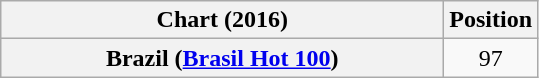<table class="wikitable plainrowheaders sortable" style="text-align:center;">
<tr>
<th scope="col" style="width:18em;">Chart (2016)</th>
<th scope="col">Position</th>
</tr>
<tr>
<th scope="row">Brazil (<a href='#'>Brasil Hot 100</a>)</th>
<td>97</td>
</tr>
</table>
